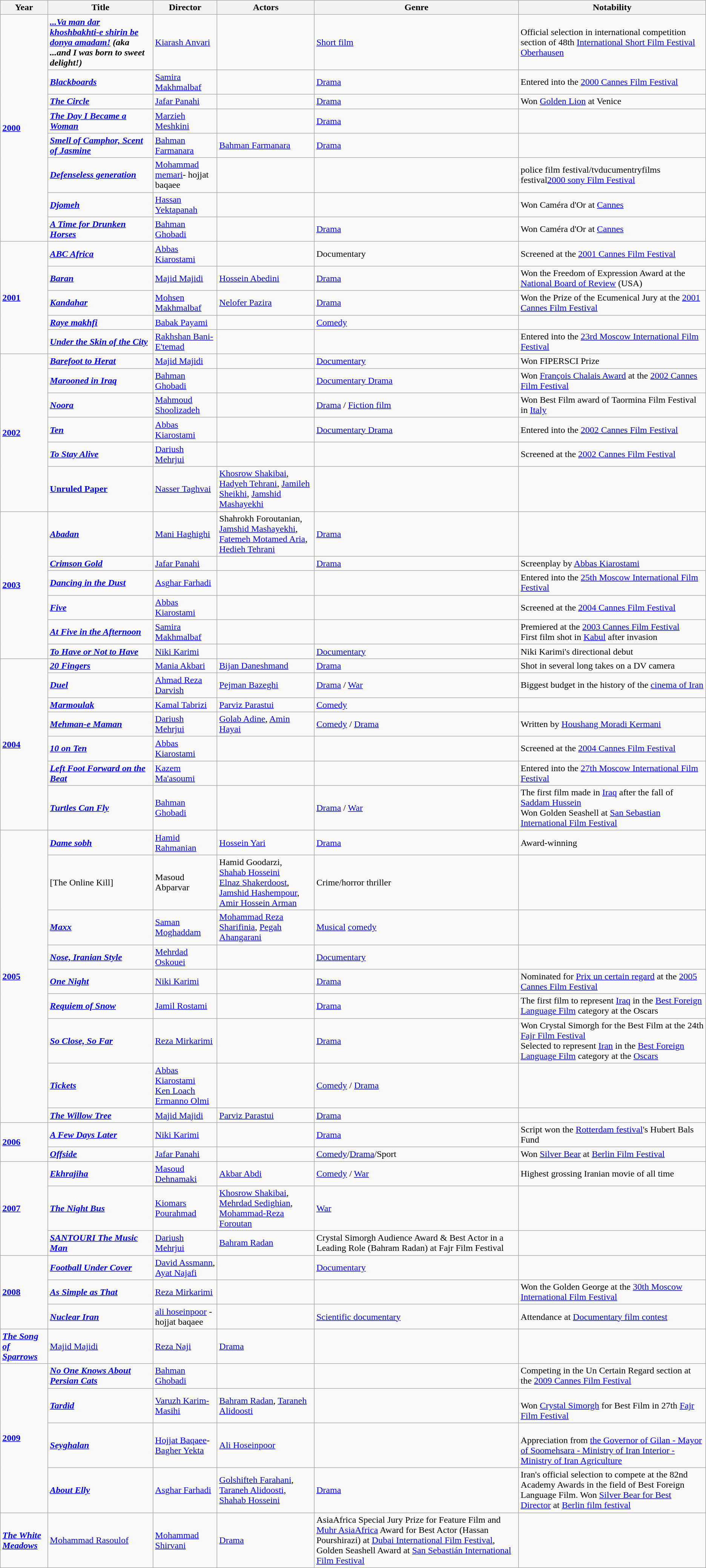<table class="wikitable sortable">
<tr>
<th>Year</th>
<th>Title</th>
<th>Director</th>
<th>Actors</th>
<th>Genre</th>
<th>Notability</th>
</tr>
<tr>
<td rowspan="8"><strong><a href='#'>2000</a></strong></td>
<td><strong><em><a href='#'>...Va man dar khoshbakhti-e shirin be donya amadam!</a> (aka ...and I was born to sweet delight!)</em></strong></td>
<td><a href='#'>Kiarash Anvari</a></td>
<td></td>
<td><a href='#'>Short film</a></td>
<td>Official selection in international competition section of 48th <a href='#'>International Short Film Festival Oberhausen</a></td>
</tr>
<tr>
<td><strong><em><a href='#'>Blackboards</a></em></strong></td>
<td><a href='#'>Samira Makhmalbaf</a></td>
<td></td>
<td><a href='#'>Drama</a></td>
<td>Entered into the <a href='#'>2000 Cannes Film Festival</a></td>
</tr>
<tr>
<td><strong><em><a href='#'>The Circle</a></em></strong></td>
<td><a href='#'>Jafar Panahi</a></td>
<td></td>
<td><a href='#'>Drama</a></td>
<td>Won <a href='#'>Golden Lion</a> at Venice</td>
</tr>
<tr>
<td><strong><em><a href='#'>The Day I Became a Woman</a></em></strong></td>
<td><a href='#'>Marzieh Meshkini</a></td>
<td></td>
<td><a href='#'>Drama</a></td>
<td></td>
</tr>
<tr>
<td><strong><em><a href='#'>Smell of Camphor, Scent of Jasmine</a></em></strong></td>
<td><a href='#'>Bahman Farmanara</a></td>
<td><a href='#'>Bahman Farmanara</a></td>
<td><a href='#'>Drama</a></td>
<td></td>
</tr>
<tr>
<td><strong><em><a href='#'>Defenseless generation</a></em></strong></td>
<td><a href='#'>Mohammad memari</a>- hojjat baqaee</td>
<td></td>
<td></td>
<td>police film festival/tvducumentryfilms festival<a href='#'>2000 sony Film Festival</a></td>
</tr>
<tr>
<td><strong><em><a href='#'>Djomeh</a></em></strong></td>
<td><a href='#'>Hassan Yektapanah</a></td>
<td></td>
<td></td>
<td>Won Caméra d'Or at <a href='#'>Cannes</a></td>
</tr>
<tr>
<td><strong><em><a href='#'>A Time for Drunken Horses</a></em></strong></td>
<td><a href='#'>Bahman Ghobadi</a></td>
<td></td>
<td><a href='#'>Drama</a></td>
<td>Won Caméra d'Or at <a href='#'>Cannes</a></td>
</tr>
<tr>
<td rowspan="5"><strong><a href='#'>2001</a></strong></td>
<td><strong><em><a href='#'>ABC Africa</a></em></strong></td>
<td><a href='#'>Abbas Kiarostami</a></td>
<td></td>
<td>Documentary</td>
<td>Screened at the <a href='#'>2001 Cannes Film Festival</a></td>
</tr>
<tr>
<td><strong><em><a href='#'>Baran</a></em></strong></td>
<td><a href='#'>Majid Majidi</a></td>
<td><a href='#'>Hossein Abedini</a></td>
<td><a href='#'>Drama</a></td>
<td>Won the Freedom of Expression Award at the <a href='#'>National Board of Review</a> (USA)</td>
</tr>
<tr>
<td><strong><em><a href='#'>Kandahar</a></em></strong></td>
<td><a href='#'>Mohsen Makhmalbaf</a></td>
<td><a href='#'>Nelofer Pazira</a></td>
<td><a href='#'>Drama</a></td>
<td>Won the Prize of the Ecumenical Jury at the <a href='#'>2001 Cannes Film Festival</a></td>
</tr>
<tr>
<td><strong><em><a href='#'>Raye makhfi</a></em></strong></td>
<td><a href='#'>Babak Payami</a></td>
<td></td>
<td><a href='#'>Comedy</a></td>
<td></td>
</tr>
<tr>
<td><strong><em><a href='#'>Under the Skin of the City</a></em></strong></td>
<td><a href='#'>Rakhshan Bani-E'temad</a></td>
<td></td>
<td></td>
<td>Entered into the <a href='#'>23rd Moscow International Film Festival</a></td>
</tr>
<tr>
<td rowspan="6"><strong><a href='#'>2002</a></strong></td>
<td><strong><em><a href='#'>Barefoot to Herat</a></em></strong></td>
<td><a href='#'>Majid Majidi</a></td>
<td></td>
<td><a href='#'>Documentary</a></td>
<td>Won FIPERSCI Prize</td>
</tr>
<tr>
<td><strong><em><a href='#'>Marooned in Iraq</a></em></strong></td>
<td><a href='#'>Bahman Ghobadi</a></td>
<td></td>
<td><a href='#'>Documentary Drama</a></td>
<td>Won <a href='#'>François Chalais Award</a> at the <a href='#'>2002 Cannes Film Festival</a></td>
</tr>
<tr>
<td><strong><em><a href='#'>Noora</a></em></strong></td>
<td><a href='#'>Mahmoud Shoolizadeh</a></td>
<td></td>
<td><a href='#'>Drama</a> / <a href='#'>Fiction film</a></td>
<td>Won Best Film award of Taormina Film Festival in <a href='#'>Italy</a></td>
</tr>
<tr>
<td><strong><em><a href='#'>Ten</a></em></strong></td>
<td><a href='#'>Abbas Kiarostami</a></td>
<td></td>
<td><a href='#'>Documentary Drama</a></td>
<td>Entered into the <a href='#'>2002 Cannes Film Festival</a></td>
</tr>
<tr>
<td><strong><em><a href='#'>To Stay Alive</a></em></strong></td>
<td><a href='#'>Dariush Mehrjui</a></td>
<td></td>
<td></td>
<td>Screened at the <a href='#'>2002 Cannes Film Festival</a></td>
</tr>
<tr>
<td><strong><a href='#'>Unruled Paper</a></strong></td>
<td><a href='#'>Nasser Taghvai</a></td>
<td><a href='#'>Khosrow Shakibai</a>, <a href='#'>Hadyeh Tehrani</a>, <a href='#'>Jamileh Sheikhi</a>, <a href='#'>Jamshid Mashayekhi</a></td>
<td></td>
<td></td>
</tr>
<tr>
<td rowspan="6"><strong><a href='#'>2003</a></strong></td>
<td><strong><em><a href='#'>Abadan</a></em></strong></td>
<td><a href='#'>Mani Haghighi</a></td>
<td>Shahrokh Foroutanian, <a href='#'>Jamshid Mashayekhi</a>, <a href='#'>Fatemeh Motamed Aria</a>, <a href='#'>Hedieh Tehrani</a></td>
<td><a href='#'>Drama</a></td>
<td></td>
</tr>
<tr>
<td><strong><em><a href='#'>Crimson Gold</a></em></strong></td>
<td><a href='#'>Jafar Panahi</a></td>
<td></td>
<td><a href='#'>Drama</a></td>
<td>Screenplay by <a href='#'>Abbas Kiarostami</a></td>
</tr>
<tr>
<td><strong><em><a href='#'>Dancing in the Dust</a></em></strong></td>
<td><a href='#'>Asghar Farhadi</a></td>
<td></td>
<td></td>
<td>Entered into the <a href='#'>25th Moscow International Film Festival</a></td>
</tr>
<tr>
<td><strong><em><a href='#'>Five</a></em></strong></td>
<td><a href='#'>Abbas Kiarostami</a></td>
<td></td>
<td></td>
<td>Screened at the <a href='#'>2004 Cannes Film Festival</a></td>
</tr>
<tr>
<td><strong><em><a href='#'>At Five in the Afternoon</a></em></strong></td>
<td><a href='#'>Samira Makhmalbaf</a></td>
<td></td>
<td></td>
<td>Premiered at the <a href='#'>2003 Cannes Film Festival</a><br>First film shot in <a href='#'>Kabul</a> after invasion</td>
</tr>
<tr>
<td><strong><em><a href='#'>To Have or Not to Have</a></em></strong></td>
<td><a href='#'>Niki Karimi</a></td>
<td></td>
<td><a href='#'>Documentary</a></td>
<td>Niki Karimi's directional debut</td>
</tr>
<tr>
<td rowspan="7"><strong><a href='#'>2004</a></strong></td>
<td><strong><em><a href='#'>20 Fingers</a></em></strong></td>
<td><a href='#'>Mania Akbari</a></td>
<td><a href='#'>Bijan Daneshmand</a></td>
<td><a href='#'>Drama</a></td>
<td>Shot in several long takes on a DV camera</td>
</tr>
<tr>
<td><strong><em><a href='#'>Duel</a></em></strong></td>
<td><a href='#'>Ahmad Reza Darvish</a></td>
<td><a href='#'>Pejman Bazeghi</a></td>
<td><a href='#'>Drama</a> / <a href='#'>War</a></td>
<td>Biggest budget in the history of the <a href='#'>cinema of Iran</a></td>
</tr>
<tr>
<td><strong><em><a href='#'>Marmoulak</a></em></strong></td>
<td><a href='#'>Kamal Tabrizi</a></td>
<td><a href='#'>Parviz Parastui</a></td>
<td><a href='#'>Comedy</a></td>
<td></td>
</tr>
<tr>
<td><strong><em><a href='#'>Mehman-e Maman</a></em></strong></td>
<td><a href='#'>Dariush Mehrjui</a></td>
<td><a href='#'>Golab Adine</a>, <a href='#'>Amin Hayai</a></td>
<td><a href='#'>Comedy</a> / <a href='#'>Drama</a></td>
<td>Written by <a href='#'>Houshang Moradi Kermani</a></td>
</tr>
<tr>
<td><strong><em><a href='#'>10 on Ten</a></em></strong></td>
<td><a href='#'>Abbas Kiarostami</a></td>
<td></td>
<td></td>
<td>Screened at the <a href='#'>2004 Cannes Film Festival</a></td>
</tr>
<tr>
<td><strong><em><a href='#'>Left Foot Forward on the Beat</a></em></strong></td>
<td><a href='#'>Kazem Ma'asoumi</a></td>
<td></td>
<td></td>
<td>Entered into the <a href='#'>27th Moscow International Film Festival</a></td>
</tr>
<tr>
<td><strong><em><a href='#'>Turtles Can Fly</a></em></strong></td>
<td><a href='#'>Bahman Ghobadi</a></td>
<td></td>
<td><a href='#'>Drama</a> / <a href='#'>War</a></td>
<td>The first film made in <a href='#'>Iraq</a> after the fall of <a href='#'>Saddam Hussein</a><br>Won Golden Seashell at <a href='#'>San Sebastian International Film Festival</a></td>
</tr>
<tr>
<td rowspan="9"><strong><a href='#'>2005</a></strong></td>
<td><strong><em><a href='#'>Dame sobh</a></em></strong></td>
<td><a href='#'>Hamid Rahmanian</a></td>
<td><a href='#'>Hossein Yari</a></td>
<td><a href='#'>Drama</a></td>
<td>Award-winning</td>
</tr>
<tr>
<td><em></em> [The Online Kill]</td>
<td>Masoud Abparvar</td>
<td>Hamid Goodarzi,<br><a href='#'>Shahab Hosseini</a><br><a href='#'>Elnaz Shakerdoost</a>,<br><a href='#'>Jamshid Hashempour</a>,<br><a href='#'>Amir Hossein Arman</a></td>
<td>Crime/horror thriller</td>
<td></td>
</tr>
<tr>
<td><strong><em><a href='#'>Maxx</a></em></strong></td>
<td><a href='#'>Saman Moghaddam</a></td>
<td><a href='#'>Mohammad Reza Sharifinia</a>, <a href='#'>Pegah Ahangarani</a></td>
<td><a href='#'>Musical</a> <a href='#'>comedy</a></td>
<td></td>
</tr>
<tr>
<td><strong><em><a href='#'>Nose, Iranian Style</a></em></strong></td>
<td><a href='#'>Mehrdad Oskouei</a></td>
<td></td>
<td><a href='#'>Documentary</a></td>
<td></td>
</tr>
<tr>
<td><strong><em><a href='#'>One Night</a></em></strong></td>
<td><a href='#'>Niki Karimi</a></td>
<td></td>
<td><a href='#'>Drama</a></td>
<td>Nominated for <a href='#'>Prix un certain regard</a> at the <a href='#'>2005 Cannes Film Festival</a></td>
</tr>
<tr>
<td><strong><em><a href='#'>Requiem of Snow</a></em></strong></td>
<td><a href='#'>Jamil Rostami</a></td>
<td></td>
<td><a href='#'>Drama</a></td>
<td>The first film to represent <a href='#'>Iraq</a> in the <a href='#'>Best Foreign Language Film</a> category at the Oscars</td>
</tr>
<tr>
<td><strong><em><a href='#'>So Close, So Far</a></em></strong></td>
<td><a href='#'>Reza Mirkarimi</a></td>
<td></td>
<td><a href='#'>Drama</a></td>
<td>Won Crystal Simorgh for the Best Film at the 24th <a href='#'>Fajr Film Festival</a><br>Selected to represent <a href='#'>Iran</a> in the <a href='#'>Best Foreign Language Film</a> category at the <a href='#'>Oscars</a></td>
</tr>
<tr>
<td><strong><em><a href='#'>Tickets</a></em></strong></td>
<td><a href='#'>Abbas Kiarostami</a><br> <a href='#'>Ken Loach</a><br><a href='#'>Ermanno Olmi</a></td>
<td></td>
<td><a href='#'>Comedy</a> / <a href='#'>Drama</a></td>
<td></td>
</tr>
<tr>
<td><strong><em><a href='#'>The Willow Tree</a></em></strong></td>
<td><a href='#'>Majid Majidi</a></td>
<td><a href='#'>Parviz Parastui</a></td>
<td><a href='#'>Drama</a></td>
<td></td>
</tr>
<tr>
<td rowspan="2"><strong><a href='#'>2006</a></strong></td>
<td><strong><em><a href='#'>A Few Days Later</a></em></strong></td>
<td><a href='#'>Niki Karimi</a></td>
<td></td>
<td><a href='#'>Drama</a></td>
<td>Script won the <a href='#'>Rotterdam festival</a>'s Hubert Bals Fund</td>
</tr>
<tr>
<td><strong><em><a href='#'>Offside</a></em></strong></td>
<td><a href='#'>Jafar Panahi</a></td>
<td></td>
<td><a href='#'>Comedy</a>/<a href='#'>Drama</a>/Sport</td>
<td>Won <a href='#'>Silver Bear</a> at <a href='#'>Berlin Film Festival</a></td>
</tr>
<tr>
<td rowspan="3"><strong><a href='#'>2007</a></strong></td>
<td><strong><em><a href='#'>Ekhrajiha</a></em></strong></td>
<td><a href='#'>Masoud Dehnamaki</a></td>
<td><a href='#'>Akbar Abdi</a></td>
<td><a href='#'>Comedy</a> / <a href='#'>War</a></td>
<td>Highest grossing Iranian movie of all time</td>
</tr>
<tr>
<td><strong><em><a href='#'>The Night Bus</a></em></strong></td>
<td><a href='#'>Kiomars Pourahmad</a></td>
<td><a href='#'>Khosrow Shakibai</a>, <a href='#'>Mehrdad Sedighian</a>, <a href='#'>Mohammad-Reza Foroutan</a></td>
<td><a href='#'>War</a></td>
<td></td>
</tr>
<tr>
<td><strong><em><a href='#'>SANTOURI The Music Man</a></em></strong></td>
<td><a href='#'>Dariush Mehrjui</a></td>
<td><a href='#'>Bahram Radan</a></td>
<td>Crystal Simorgh Audience Award & Best Actor in a Leading Role (Bahram Radan) at Fajr Film Festival</td>
<td></td>
</tr>
<tr>
<td rowspan="3"><strong><a href='#'>2008</a></strong></td>
<td><strong><em><a href='#'>Football Under Cover</a></em></strong></td>
<td><a href='#'>David Assmann</a>, <a href='#'>Ayat Najafi</a></td>
<td></td>
<td><a href='#'>Documentary</a></td>
<td></td>
</tr>
<tr>
<td><strong><em><a href='#'>As Simple as That</a></em></strong></td>
<td><a href='#'>Reza Mirkarimi</a></td>
<td></td>
<td></td>
<td>Won the Golden George at the <a href='#'>30th Moscow International Film Festival</a></td>
</tr>
<tr>
<td><strong><em><a href='#'>Nuclear Iran</a></em></strong></td>
<td><a href='#'>ali hoseinpoor</a> - hojjat baqaee</td>
<td></td>
<td><a href='#'>Scientific documentary</a></td>
<td>Attendance at <a href='#'>Documentary film contest</a></td>
</tr>
<tr>
<td><strong><em><a href='#'>The Song of Sparrows</a></em></strong></td>
<td><a href='#'>Majid Majidi</a></td>
<td><a href='#'>Reza Naji</a></td>
<td><a href='#'>Drama</a></td>
<td></td>
</tr>
<tr>
<td rowspan="4"><strong><a href='#'>2009</a></strong></td>
<td><strong><em><a href='#'>No One Knows About Persian Cats</a></em></strong></td>
<td><a href='#'>Bahman Ghobadi</a></td>
<td></td>
<td></td>
<td>Competing in the Un Certain Regard section at the <a href='#'>2009 Cannes Film Festival</a></td>
</tr>
<tr>
<td><strong><em><a href='#'>Tardid</a></em></strong></td>
<td><a href='#'>Varuzh Karim-Masihi</a></td>
<td><a href='#'>Bahram Radan</a>, <a href='#'>Taraneh Alidoosti</a></td>
<td></td>
<td><br>Won <a href='#'>Crystal Simorgh</a> for Best Film in 27th <a href='#'>Fajr Film Festival</a></td>
</tr>
<tr>
<td><strong><em><a href='#'>Seyghalan</a></em></strong></td>
<td><a href='#'>Hojjat Baqaee</a>-<a href='#'>Bagher Yekta</a></td>
<td><a href='#'>Ali Hoseinpoor</a></td>
<td></td>
<td><br>Appreciation from <a href='#'>the Governor of Gilan - Mayor of Soomehsara - Ministry of Iran Interior - Ministry of Iran Agriculture</a></td>
</tr>
<tr>
<td><strong><em><a href='#'>About Elly</a></em></strong></td>
<td><a href='#'>Asghar Farhadi</a></td>
<td><a href='#'>Golshifteh Farahani</a>, <a href='#'>Taraneh Alidoosti</a>, <a href='#'>Shahab Hosseini</a></td>
<td><a href='#'>Drama</a></td>
<td>Iran's official selection to compete at the 82nd Academy Awards in the field of Best Foreign Language Film. Won <a href='#'>Silver Bear for Best Director</a> at <a href='#'>Berlin film festival</a></td>
</tr>
<tr>
<td><strong><em><a href='#'>The White Meadows</a></em></strong></td>
<td><a href='#'>Mohammad Rasoulof</a></td>
<td><a href='#'>Mohammad Shirvani</a></td>
<td><a href='#'>Drama</a></td>
<td>AsiaAfrica Special Jury Prize for Feature Film and <a href='#'>Muhr AsiaAfrica</a> Award for Best Actor (Hassan Pourshirazi) at <a href='#'>Dubai International Film Festival</a>, Golden Seashell Award at <a href='#'>San Sebastián International Film Festival</a></td>
</tr>
</table>
